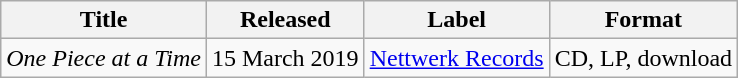<table class="wikitable">
<tr>
<th>Title</th>
<th>Released</th>
<th>Label</th>
<th>Format</th>
</tr>
<tr>
<td><em>One Piece at a Time</em></td>
<td>15 March 2019</td>
<td><a href='#'>Nettwerk Records</a></td>
<td rowspan="3">CD, LP, download</td>
</tr>
</table>
